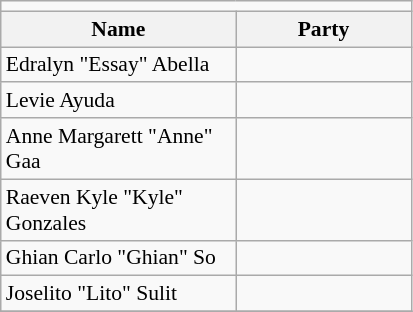<table class=wikitable style="font-size:90%">
<tr>
<td colspan=4 bgcolor=></td>
</tr>
<tr>
<th width=150px>Name</th>
<th colspan=2 width=110px>Party</th>
</tr>
<tr>
<td>Edralyn "Essay" Abella</td>
<td></td>
</tr>
<tr>
<td>Levie Ayuda</td>
<td></td>
</tr>
<tr>
<td>Anne Margarett "Anne" Gaa</td>
<td></td>
</tr>
<tr>
<td>Raeven Kyle "Kyle" Gonzales</td>
<td></td>
</tr>
<tr>
<td>Ghian Carlo "Ghian" So</td>
<td></td>
</tr>
<tr>
<td>Joselito "Lito" Sulit</td>
<td></td>
</tr>
<tr>
</tr>
</table>
